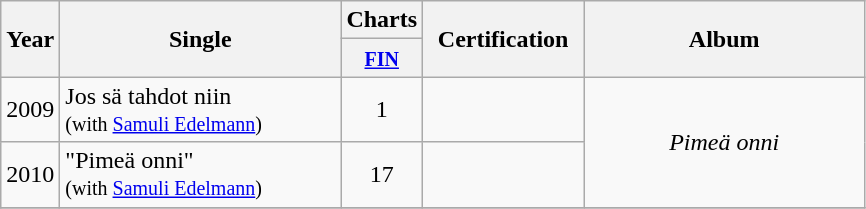<table class="wikitable">
<tr>
<th align="center" rowspan="2">Year</th>
<th align="center" rowspan="2" width="180">Single</th>
<th align="center" colspan="1">Charts</th>
<th align="center" rowspan="2" width="100">Certification</th>
<th align="center" rowspan="2" width="180">Album</th>
</tr>
<tr>
<th width="20"><small><a href='#'>FIN</a></small><br></th>
</tr>
<tr>
<td align="center">2009</td>
<td>Jos sä tahdot niin <br><small>(with <a href='#'>Samuli Edelmann</a>)</small></td>
<td align="center">1</td>
<td align="center"></td>
<td align="center" rowspan="2"><em>Pimeä onni</em></td>
</tr>
<tr>
<td align="center">2010</td>
<td>"Pimeä onni" <br><small>(with <a href='#'>Samuli Edelmann</a>)</small></td>
<td align="center">17</td>
<td align="center"></td>
</tr>
<tr>
</tr>
</table>
